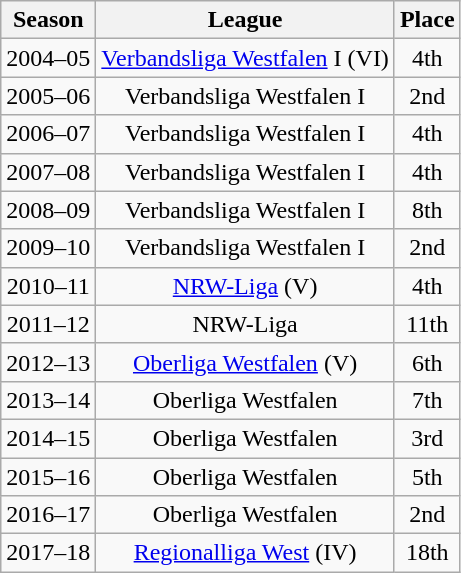<table class="wikitable" style="text-align:center">
<tr>
<th>Season</th>
<th>League</th>
<th>Place</th>
</tr>
<tr>
<td>2004–05</td>
<td><a href='#'>Verbandsliga Westfalen</a> I (VI)</td>
<td>4th</td>
</tr>
<tr>
<td>2005–06</td>
<td>Verbandsliga Westfalen I</td>
<td>2nd</td>
</tr>
<tr>
<td>2006–07</td>
<td>Verbandsliga Westfalen I</td>
<td>4th</td>
</tr>
<tr>
<td>2007–08</td>
<td>Verbandsliga Westfalen I</td>
<td>4th</td>
</tr>
<tr>
<td>2008–09</td>
<td>Verbandsliga Westfalen I</td>
<td>8th</td>
</tr>
<tr>
<td>2009–10</td>
<td>Verbandsliga Westfalen I</td>
<td>2nd</td>
</tr>
<tr>
<td>2010–11</td>
<td><a href='#'>NRW-Liga</a> (V)</td>
<td>4th</td>
</tr>
<tr>
<td>2011–12</td>
<td>NRW-Liga</td>
<td>11th</td>
</tr>
<tr>
<td>2012–13</td>
<td><a href='#'>Oberliga Westfalen</a> (V)</td>
<td>6th</td>
</tr>
<tr>
<td>2013–14</td>
<td>Oberliga Westfalen</td>
<td>7th</td>
</tr>
<tr>
<td>2014–15</td>
<td>Oberliga Westfalen</td>
<td>3rd</td>
</tr>
<tr>
<td>2015–16</td>
<td>Oberliga Westfalen</td>
<td>5th</td>
</tr>
<tr>
<td>2016–17</td>
<td>Oberliga Westfalen</td>
<td>2nd</td>
</tr>
<tr>
<td>2017–18</td>
<td><a href='#'>Regionalliga West</a> (IV)</td>
<td>18th</td>
</tr>
</table>
